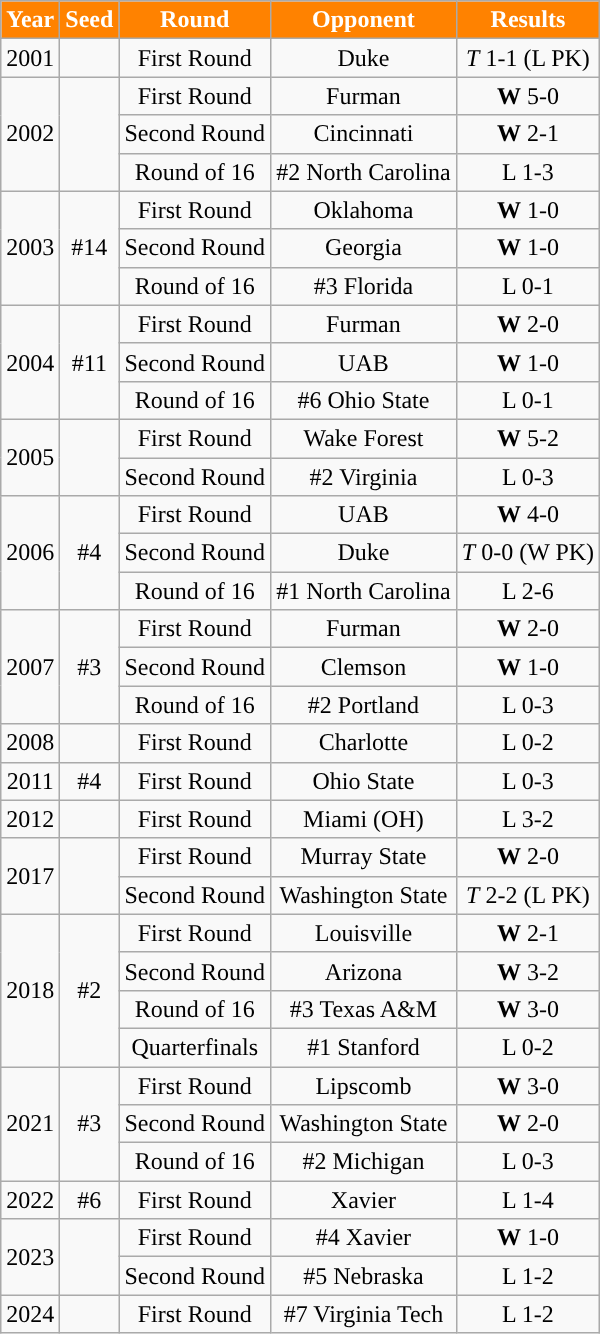<table class="wikitable">
<tr>
<th rowspan="1" style="background: #FF8200; color:white;">Year</th>
<th rowspan="1" style="background: #FF8200; color:white;">Seed</th>
<th rowspan="1" style="background: #FF8200; color:white;">Round</th>
<th rowspan="1" style="background: #FF8200; color:white;">Opponent</th>
<th rowspan="1" style="background: #FF8200; color:white;">Results</th>
</tr>
<tr align="center">
<td rowspan="1">2001</td>
<td rowspan="1"></td>
<td>First Round</td>
<td>Duke</td>
<td><em>T</em> 1-1 (L PK)</td>
</tr>
<tr align="center">
<td rowspan="3">2002</td>
<td rowspan="3"></td>
<td>First Round</td>
<td>Furman</td>
<td><strong>W</strong> 5-0</td>
</tr>
<tr align="center">
<td>Second Round</td>
<td>Cincinnati</td>
<td><strong>W</strong> 2-1</td>
</tr>
<tr align="center">
<td>Round of 16</td>
<td>#2 North Carolina</td>
<td>L 1-3</td>
</tr>
<tr align="center">
<td rowspan="3">2003</td>
<td rowspan="3">#14</td>
<td>First Round</td>
<td>Oklahoma</td>
<td><strong>W</strong> 1-0</td>
</tr>
<tr align="center">
<td>Second Round</td>
<td>Georgia</td>
<td><strong>W</strong> 1-0</td>
</tr>
<tr align="center">
<td>Round of 16</td>
<td>#3 Florida</td>
<td>L 0-1</td>
</tr>
<tr align="center">
<td rowspan="3">2004</td>
<td rowspan="3">#11</td>
<td>First Round</td>
<td>Furman</td>
<td><strong>W</strong> 2-0</td>
</tr>
<tr align="center">
<td>Second Round</td>
<td>UAB</td>
<td><strong>W</strong> 1-0</td>
</tr>
<tr align="center">
<td>Round of 16</td>
<td>#6 Ohio State</td>
<td>L 0-1</td>
</tr>
<tr align="center">
<td rowspan="2">2005</td>
<td rowspan="2"></td>
<td>First Round</td>
<td>Wake Forest</td>
<td><strong>W</strong> 5-2</td>
</tr>
<tr align="center">
<td>Second Round</td>
<td>#2 Virginia</td>
<td>L 0-3</td>
</tr>
<tr align="center">
<td rowspan="3">2006</td>
<td rowspan="3">#4</td>
<td>First Round</td>
<td>UAB</td>
<td><strong>W</strong> 4-0</td>
</tr>
<tr align="center">
<td>Second Round</td>
<td>Duke</td>
<td><em>T</em>  0-0 (W PK)</td>
</tr>
<tr align="center">
<td>Round of 16</td>
<td>#1 North Carolina</td>
<td>L 2-6</td>
</tr>
<tr align="center">
<td rowspan="3">2007</td>
<td rowspan="3">#3</td>
<td>First Round</td>
<td>Furman</td>
<td><strong>W</strong> 2-0</td>
</tr>
<tr align="center">
<td>Second Round</td>
<td>Clemson</td>
<td><strong>W</strong> 1-0</td>
</tr>
<tr align="center">
<td>Round of 16</td>
<td>#2 Portland</td>
<td>L 0-3</td>
</tr>
<tr align="center">
<td>2008</td>
<td></td>
<td>First Round</td>
<td>Charlotte</td>
<td>L 0-2</td>
</tr>
<tr align="center">
<td>2011</td>
<td>#4</td>
<td>First Round</td>
<td>Ohio State</td>
<td>L 0-3</td>
</tr>
<tr align="center">
<td>2012</td>
<td></td>
<td>First Round</td>
<td>Miami (OH)</td>
<td>L 3-2</td>
</tr>
<tr align="center">
<td rowspan="2">2017</td>
<td rowspan="2"></td>
<td>First Round</td>
<td>Murray State</td>
<td><strong>W</strong> 2-0</td>
</tr>
<tr align="center">
<td>Second Round</td>
<td>Washington State</td>
<td><em>T</em>  2-2 (L PK)</td>
</tr>
<tr align="center">
<td rowspan="4">2018</td>
<td rowspan="4">#2</td>
<td>First Round</td>
<td>Louisville</td>
<td><strong>W</strong> 2-1</td>
</tr>
<tr align="center">
<td>Second Round</td>
<td>Arizona</td>
<td><strong>W</strong> 3-2</td>
</tr>
<tr align="center">
<td>Round of 16</td>
<td>#3 Texas A&M</td>
<td><strong>W</strong> 3-0</td>
</tr>
<tr align="center">
<td>Quarterfinals</td>
<td>#1 Stanford</td>
<td>L 0-2</td>
</tr>
<tr align="center">
<td rowspan="3">2021</td>
<td rowspan="3">#3</td>
<td>First Round</td>
<td>Lipscomb</td>
<td><strong>W</strong> 3-0</td>
</tr>
<tr align="center">
<td>Second Round</td>
<td>Washington State</td>
<td><strong>W</strong> 2-0</td>
</tr>
<tr align="center">
<td>Round of 16</td>
<td>#2 Michigan</td>
<td>L 0-3</td>
</tr>
<tr align="center">
<td>2022</td>
<td>#6</td>
<td>First Round</td>
<td>Xavier</td>
<td>L 1-4</td>
</tr>
<tr align="center">
<td rowspan="2">2023</td>
<td rowspan="2"></td>
<td>First Round</td>
<td>#4 Xavier</td>
<td><strong>W</strong> 1-0</td>
</tr>
<tr align="center">
<td>Second Round</td>
<td>#5 Nebraska</td>
<td>L 1-2</td>
</tr>
<tr align="center">
<td rowspan="1">2024</td>
<td rowspan="1"></td>
<td>First Round</td>
<td>#7 Virginia Tech</td>
<td>L 1-2</td>
</tr>
</table>
